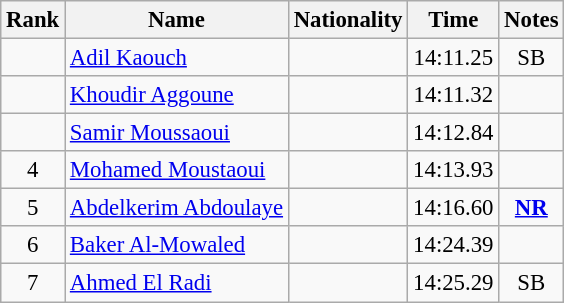<table class="wikitable sortable" style="text-align:center;font-size:95%">
<tr>
<th>Rank</th>
<th>Name</th>
<th>Nationality</th>
<th>Time</th>
<th>Notes</th>
</tr>
<tr>
<td></td>
<td align=left><a href='#'>Adil Kaouch</a></td>
<td align=left></td>
<td>14:11.25</td>
<td>SB</td>
</tr>
<tr>
<td></td>
<td align=left><a href='#'>Khoudir Aggoune</a></td>
<td align=left></td>
<td>14:11.32</td>
<td></td>
</tr>
<tr>
<td></td>
<td align=left><a href='#'>Samir Moussaoui</a></td>
<td align=left></td>
<td>14:12.84</td>
<td></td>
</tr>
<tr>
<td>4</td>
<td align=left><a href='#'>Mohamed Moustaoui</a></td>
<td align=left></td>
<td>14:13.93</td>
<td></td>
</tr>
<tr>
<td>5</td>
<td align=left><a href='#'>Abdelkerim Abdoulaye</a></td>
<td align=left></td>
<td>14:16.60</td>
<td><strong><a href='#'>NR</a></strong></td>
</tr>
<tr>
<td>6</td>
<td align=left><a href='#'>Baker Al-Mowaled</a></td>
<td align=left></td>
<td>14:24.39</td>
<td></td>
</tr>
<tr>
<td>7</td>
<td align=left><a href='#'>Ahmed El Radi</a></td>
<td align=left></td>
<td>14:25.29</td>
<td>SB</td>
</tr>
</table>
